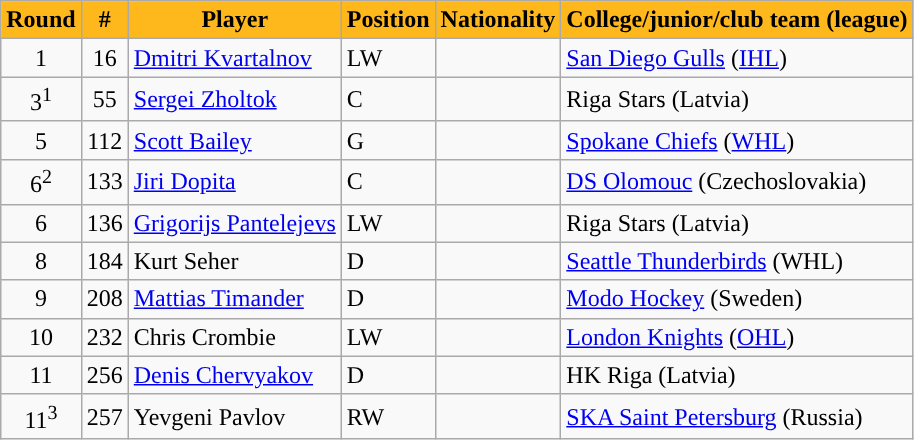<table class="wikitable">
<tr>
<th style="background:#FFB81C; color:#000000;">Round</th>
<th style="background:#FFB81C; color:#000000;">#</th>
<th style="background:#FFB81C; color:#000000;">Player</th>
<th style="background:#FFB81C; color:#000000;">Position</th>
<th style="background:#FFB81C; color:#000000;">Nationality</th>
<th style="background:#FFB81C; color:#000000;">College/junior/club team (league)</th>
</tr>
<tr>
<td style="text-align:center;">1</td>
<td style="text-align:center;">16</td>
<td><a href='#'>Dmitri Kvartalnov</a></td>
<td>LW</td>
<td></td>
<td><a href='#'>San Diego Gulls</a> (<a href='#'>IHL</a>)</td>
</tr>
<tr>
<td style="text-align:center;">3<sup>1</sup></td>
<td style="text-align:center;">55</td>
<td><a href='#'>Sergei Zholtok</a></td>
<td>C</td>
<td></td>
<td>Riga Stars (Latvia)</td>
</tr>
<tr>
<td style="text-align:center;">5</td>
<td style="text-align:center;">112</td>
<td><a href='#'>Scott Bailey</a></td>
<td>G</td>
<td></td>
<td><a href='#'>Spokane Chiefs</a> (<a href='#'>WHL</a>)</td>
</tr>
<tr>
<td style="text-align:center;">6<sup>2</sup></td>
<td style="text-align:center;">133</td>
<td><a href='#'>Jiri Dopita</a></td>
<td>C</td>
<td></td>
<td><a href='#'>DS Olomouc</a> (Czechoslovakia)</td>
</tr>
<tr>
<td style="text-align:center;">6</td>
<td style="text-align:center;">136</td>
<td><a href='#'>Grigorijs Pantelejevs</a></td>
<td>LW</td>
<td></td>
<td>Riga Stars (Latvia)</td>
</tr>
<tr>
<td style="text-align:center;">8</td>
<td style="text-align:center;">184</td>
<td>Kurt Seher</td>
<td>D</td>
<td></td>
<td><a href='#'>Seattle Thunderbirds</a> (WHL)</td>
</tr>
<tr>
<td style="text-align:center;">9</td>
<td style="text-align:center;">208</td>
<td><a href='#'>Mattias Timander</a></td>
<td>D</td>
<td></td>
<td><a href='#'>Modo Hockey</a> (Sweden)</td>
</tr>
<tr>
<td style="text-align:center;">10</td>
<td style="text-align:center;">232</td>
<td>Chris Crombie</td>
<td>LW</td>
<td></td>
<td><a href='#'>London Knights</a> (<a href='#'>OHL</a>)</td>
</tr>
<tr>
<td style="text-align:center;">11</td>
<td style="text-align:center;">256</td>
<td><a href='#'>Denis Chervyakov</a></td>
<td>D</td>
<td></td>
<td>HK Riga (Latvia)</td>
</tr>
<tr>
<td style="text-align:center;">11<sup>3</sup></td>
<td style="text-align:center;">257</td>
<td>Yevgeni Pavlov</td>
<td>RW</td>
<td></td>
<td><a href='#'>SKA Saint Petersburg</a> (Russia)</td>
</tr>
</table>
